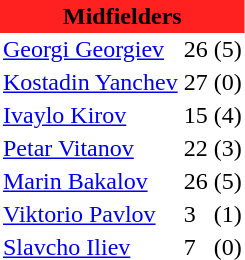<table class="toccolours" border="0" cellpadding="2" cellspacing="0" align="left" style="margin:0.5em;">
<tr>
<th colspan="4" align="center" bgcolor="#FF2020"><span>Midfielders</span></th>
</tr>
<tr>
<td> <a href='#'>Georgi Georgiev</a></td>
<td>26</td>
<td>(5)</td>
</tr>
<tr>
<td> <a href='#'>Kostadin Yanchev</a></td>
<td>27</td>
<td>(0)</td>
</tr>
<tr>
<td> <a href='#'>Ivaylo Kirov</a></td>
<td>15</td>
<td>(4)</td>
</tr>
<tr>
<td> <a href='#'>Petar Vitanov</a></td>
<td>22</td>
<td>(3)</td>
</tr>
<tr>
<td> <a href='#'>Marin Bakalov</a></td>
<td>26</td>
<td>(5)</td>
</tr>
<tr>
<td> <a href='#'>Viktorio Pavlov</a></td>
<td>3</td>
<td>(1)</td>
</tr>
<tr>
<td> <a href='#'>Slavcho Iliev</a></td>
<td>7</td>
<td>(0)</td>
</tr>
<tr>
</tr>
</table>
